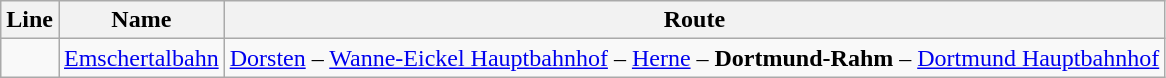<table class="wikitable">
<tr>
<th>Line</th>
<th>Name</th>
<th>Route</th>
</tr>
<tr>
<td></td>
<td><a href='#'>Emschertalbahn</a></td>
<td><a href='#'>Dorsten</a> – <a href='#'>Wanne-Eickel Hauptbahnhof</a> – <a href='#'>Herne</a> – <strong>Dortmund-Rahm</strong> – <a href='#'>Dortmund Hauptbahnhof</a></td>
</tr>
</table>
